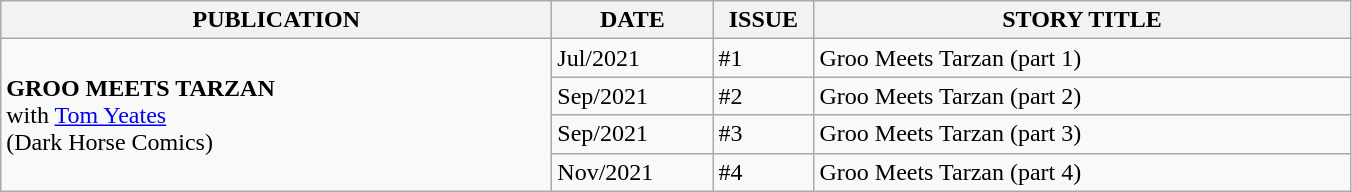<table class="wikitable">
<tr>
<th width="360"><strong>PUBLICATION</strong></th>
<th width="100"><strong>DATE</strong></th>
<th width="60"><strong>ISSUE</strong></th>
<th width="350"><strong>STORY TITLE</strong></th>
</tr>
<tr>
<td rowspan=4><strong>GROO MEETS TARZAN</strong><br>with <a href='#'>Tom Yeates</a><br>(Dark Horse Comics)</td>
<td>Jul/2021</td>
<td>#1</td>
<td>Groo Meets Tarzan (part 1)</td>
</tr>
<tr>
<td>Sep/2021</td>
<td>#2</td>
<td>Groo Meets Tarzan (part 2)</td>
</tr>
<tr>
<td>Sep/2021</td>
<td>#3</td>
<td>Groo Meets Tarzan (part 3)</td>
</tr>
<tr>
<td>Nov/2021</td>
<td>#4</td>
<td>Groo Meets Tarzan (part 4)</td>
</tr>
</table>
